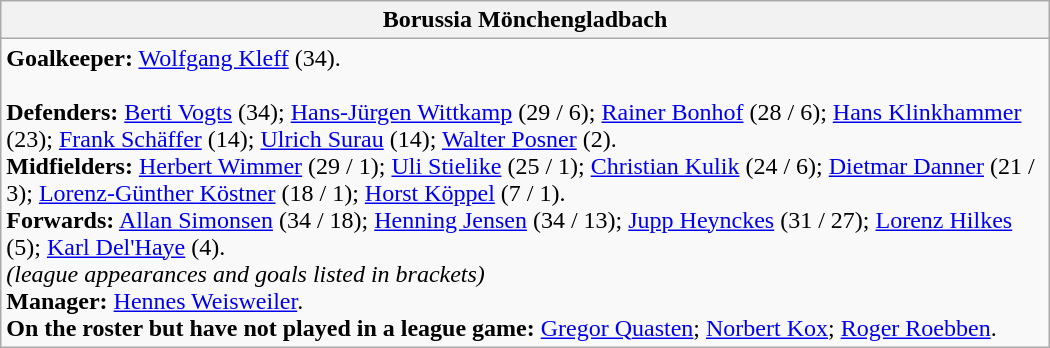<table class="wikitable" style="width:700px">
<tr>
<th>Borussia Mönchengladbach</th>
</tr>
<tr>
<td><strong>Goalkeeper:</strong> <a href='#'>Wolfgang Kleff</a> (34).<br><br><strong>Defenders:</strong> <a href='#'>Berti Vogts</a> (34); <a href='#'>Hans-Jürgen Wittkamp</a> (29 / 6); <a href='#'>Rainer Bonhof</a> (28 / 6); <a href='#'>Hans Klinkhammer</a> (23); <a href='#'>Frank Schäffer</a> (14); <a href='#'>Ulrich Surau</a> (14); <a href='#'>Walter Posner</a> (2).<br>
<strong>Midfielders:</strong> <a href='#'>Herbert Wimmer</a> (29 / 1); <a href='#'>Uli Stielike</a> (25 / 1); <a href='#'>Christian Kulik</a> (24 / 6); <a href='#'>Dietmar Danner</a> (21 / 3); <a href='#'>Lorenz-Günther Köstner</a> (18 / 1); <a href='#'>Horst Köppel</a> (7 / 1).<br>
<strong>Forwards:</strong> <a href='#'>Allan Simonsen</a>  (34 / 18); <a href='#'>Henning Jensen</a>  (34 / 13); <a href='#'>Jupp Heynckes</a> (31 / 27); <a href='#'>Lorenz Hilkes</a> (5); <a href='#'>Karl Del'Haye</a> (4).
<br><em>(league appearances and goals listed in brackets)</em><br><strong>Manager:</strong> <a href='#'>Hennes Weisweiler</a>.<br><strong>On the roster but have not played in a league game:</strong> <a href='#'>Gregor Quasten</a>; <a href='#'>Norbert Kox</a>; <a href='#'>Roger Roebben</a>.</td>
</tr>
</table>
